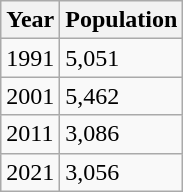<table class=wikitable>
<tr>
<th>Year</th>
<th>Population</th>
</tr>
<tr>
<td>1991</td>
<td>5,051</td>
</tr>
<tr>
<td>2001</td>
<td>5,462</td>
</tr>
<tr>
<td>2011</td>
<td>3,086</td>
</tr>
<tr>
<td>2021</td>
<td>3,056</td>
</tr>
</table>
